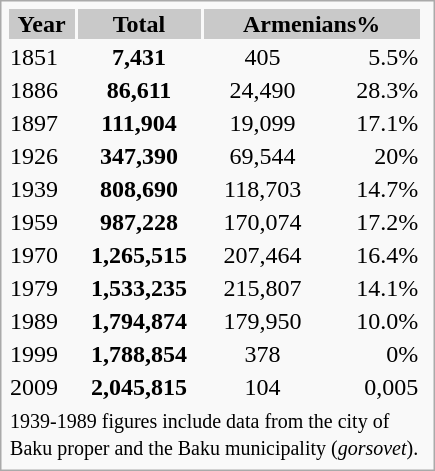<table class="infobox">
<tr style="background:#C9C9C9; text-align:center;">
<td><strong>Year</strong></td>
<td width=80><strong>Total</strong></td>
<td width=110 colspan="2"><strong>Armenians%</strong></td>
</tr>
<tr>
<td>1851</td>
<th style="text-align:center;">7,431</th>
<td style="text-align:center;">405</td>
<td style="text-align:right;">5.5%</td>
</tr>
<tr>
<td>1886</td>
<th style="text-align:center;">86,611</th>
<td style="text-align:center;">24,490</td>
<td style="text-align:right;">28.3%</td>
</tr>
<tr>
<td>1897</td>
<th style="text-align:center;">111,904</th>
<td style="text-align:center;">19,099</td>
<td style="text-align:right;">17.1%</td>
</tr>
<tr>
<td>1926</td>
<th style="text-align:center;">347,390</th>
<td style="text-align:center;">69,544</td>
<td style="text-align:right;">20%</td>
</tr>
<tr>
<td>1939</td>
<th style="text-align:center;">808,690</th>
<td style="text-align:center;">118,703</td>
<td style="text-align:right;">14.7%</td>
</tr>
<tr>
<td>1959</td>
<th style="text-align:center;">987,228</th>
<td style="text-align:center;">170,074</td>
<td style="text-align:right;">17.2%</td>
</tr>
<tr>
<td>1970</td>
<th style="text-align:center;">1,265,515</th>
<td style="text-align:center;">207,464</td>
<td style="text-align:right;">16.4%</td>
</tr>
<tr>
<td>1979</td>
<th style="text-align:center;">1,533,235</th>
<td style="text-align:center;">215,807</td>
<td style="text-align:right;">14.1%</td>
</tr>
<tr>
<td>1989</td>
<th style="text-align:center;">1,794,874</th>
<td style="text-align:center;">179,950</td>
<td style="text-align:right;">10.0%</td>
</tr>
<tr>
<td>1999</td>
<th style="text-align:center;">1,788,854</th>
<td style="text-align:center;">378</td>
<td style="text-align:right;">0%</td>
</tr>
<tr>
<td>2009</td>
<th style="text-align:center;">2,045,815</th>
<td style="text-align:center;">104</td>
<td style="text-align:right;">0,005</td>
</tr>
<tr>
<td colspan="4"><small>1939-1989 figures include data from the city of<br> Baku proper and the Baku municipality (<em>gorsovet</em>).</small></td>
<td></td>
</tr>
</table>
